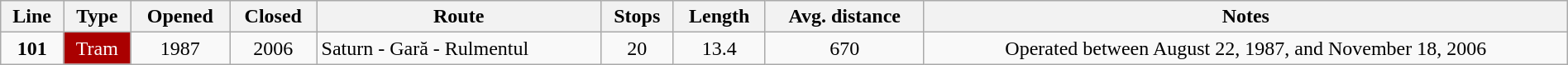<table class="wikitable sortable" style="width: 100%; text-align: center">
<tr>
<th>Line</th>
<th>Type</th>
<th>Opened</th>
<th>Closed</th>
<th>Route</th>
<th>Stops</th>
<th>Length</th>
<th>Avg. distance</th>
<th>Notes</th>
</tr>
<tr>
<td style="font-weight:bold">101</td>
<td style="background: #aa0000; color: white">Tram</td>
<td>1987</td>
<td>2006</td>
<td style="text-align: left">Saturn - Gară - Rulmentul</td>
<td>20</td>
<td>13.4</td>
<td>670</td>
<td>Operated between August 22, 1987, and November 18, 2006</td>
</tr>
</table>
